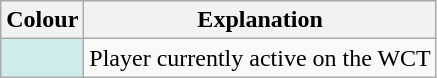<table class="wikitable">
<tr>
<th scope="col">Colour</th>
<th scope="col">Explanation</th>
</tr>
<tr>
<th scope="row"  style="background:#CFECEC"></th>
<td>Player currently active on the WCT</td>
</tr>
</table>
